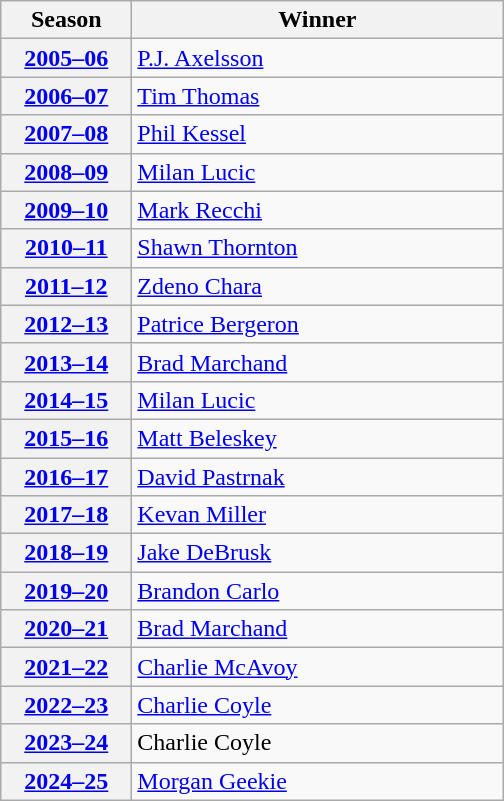<table class="wikitable">
<tr>
<th scope="col" style="width:5em">Season</th>
<th scope="col" style="width:15em">Winner</th>
</tr>
<tr>
<th scope="row"><a href='#'>2005–06</a></th>
<td><a href='#'>P.J. Axelsson</a></td>
</tr>
<tr>
<th scope="row"><a href='#'>2006–07</a></th>
<td><a href='#'>Tim Thomas</a></td>
</tr>
<tr>
<th scope="row"><a href='#'>2007–08</a></th>
<td><a href='#'>Phil Kessel</a></td>
</tr>
<tr>
<th scope="row"><a href='#'>2008–09</a></th>
<td><a href='#'>Milan Lucic</a></td>
</tr>
<tr>
<th scope="row"><a href='#'>2009–10</a></th>
<td><a href='#'>Mark Recchi</a></td>
</tr>
<tr>
<th scope="row"><a href='#'>2010–11</a></th>
<td><a href='#'>Shawn Thornton</a></td>
</tr>
<tr>
<th scope="row"><a href='#'>2011–12</a></th>
<td><a href='#'>Zdeno Chara</a></td>
</tr>
<tr>
<th scope="row"><a href='#'>2012–13</a></th>
<td><a href='#'>Patrice Bergeron</a></td>
</tr>
<tr>
<th scope="row"><a href='#'>2013–14</a></th>
<td><a href='#'>Brad Marchand</a></td>
</tr>
<tr>
<th scope="row"><a href='#'>2014–15</a></th>
<td><a href='#'>Milan Lucic</a></td>
</tr>
<tr>
<th scope="row"><a href='#'>2015–16</a></th>
<td><a href='#'>Matt Beleskey</a></td>
</tr>
<tr>
<th scope="row"><a href='#'>2016–17</a></th>
<td><a href='#'>David Pastrnak</a></td>
</tr>
<tr>
<th scope="row"><a href='#'>2017–18</a></th>
<td><a href='#'>Kevan Miller</a></td>
</tr>
<tr>
<th scope="row"><a href='#'>2018–19</a></th>
<td><a href='#'>Jake DeBrusk</a></td>
</tr>
<tr>
<th scope="row"><a href='#'>2019–20</a></th>
<td><a href='#'>Brandon Carlo</a></td>
</tr>
<tr>
<th scope="row"><a href='#'>2020–21</a></th>
<td><a href='#'>Brad Marchand</a></td>
</tr>
<tr>
<th scope="row"><a href='#'>2021–22</a></th>
<td><a href='#'>Charlie McAvoy</a></td>
</tr>
<tr>
<th scope="row"><a href='#'>2022–23</a></th>
<td><a href='#'>Charlie Coyle</a></td>
</tr>
<tr>
<th scope="row"><a href='#'>2023–24</a></th>
<td>Charlie Coyle</td>
</tr>
<tr>
<th scope="row"><a href='#'>2024–25</a></th>
<td><a href='#'>Morgan Geekie</a></td>
</tr>
</table>
